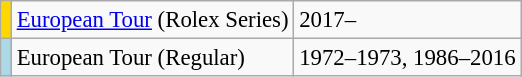<table class="wikitable" style="font-size:95%">
<tr>
<td style="background:gold"></td>
<td><a href='#'>European Tour</a> (Rolex Series)</td>
<td>2017–</td>
</tr>
<tr>
<td style="background:lightblue"></td>
<td>European Tour (Regular)</td>
<td>1972–1973, 1986–2016</td>
</tr>
</table>
